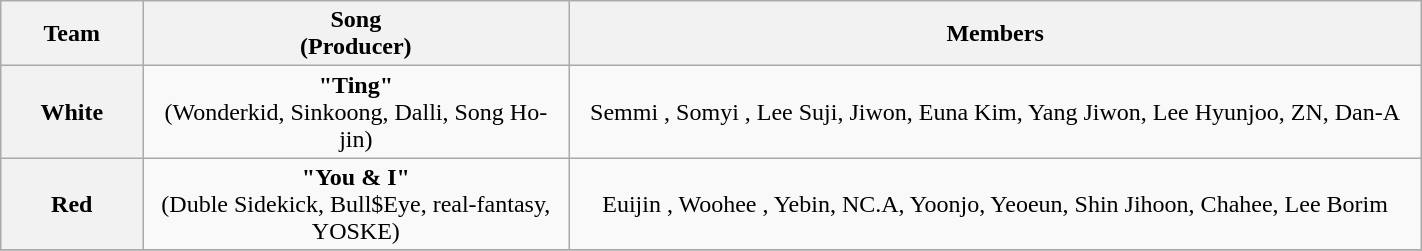<table class="wikitable sortable" style="text-align:center; width:75%;">
<tr>
<th scope="col" style="width:10%;">Team</th>
<th scope="col" style="width:30%;">Song<br>(Producer)</th>
<th scope="col" class="unsortable">Members</th>
</tr>
<tr>
<th>White</th>
<td><strong>"Ting"</strong><br>(Wonderkid, Sinkoong, Dalli, Song Ho-jin)</td>
<td>Semmi , Somyi , Lee Suji, Jiwon, Euna Kim, Yang Jiwon, Lee Hyunjoo, ZN, Dan-A</td>
</tr>
<tr>
<th>Red</th>
<td><strong>"You & I"</strong><br>(Duble Sidekick, Bull$Eye, real-fantasy, YOSKE)</td>
<td>Euijin , Woohee , Yebin, NC.A, Yoonjo, Yeoeun, Shin Jihoon, Chahee, Lee Borim</td>
</tr>
<tr>
</tr>
</table>
